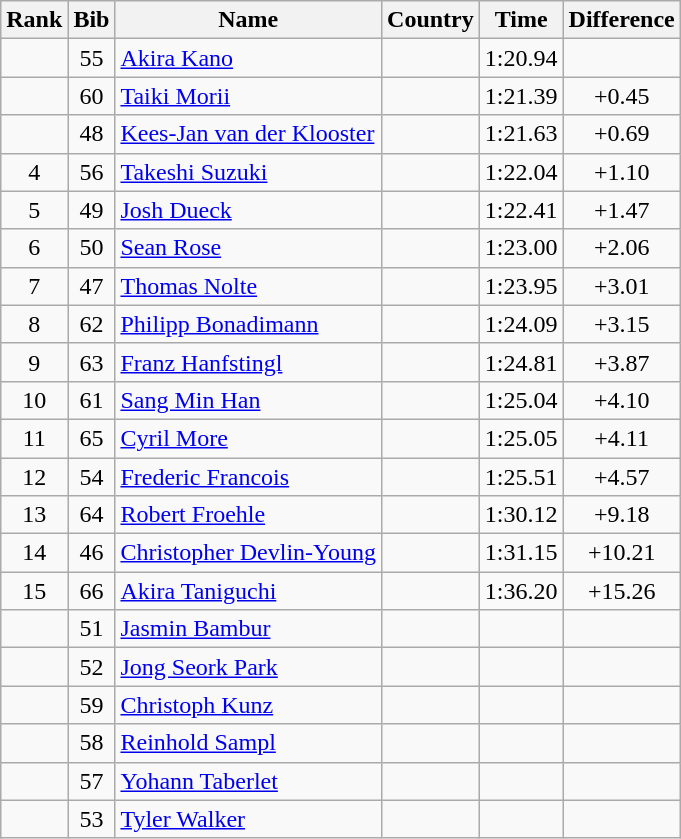<table class="wikitable sortable" style="text-align:center">
<tr>
<th>Rank</th>
<th>Bib</th>
<th>Name</th>
<th>Country</th>
<th>Time</th>
<th>Difference</th>
</tr>
<tr>
<td></td>
<td>55</td>
<td align=left><a href='#'>Akira Kano</a></td>
<td align=left></td>
<td>1:20.94</td>
<td></td>
</tr>
<tr>
<td></td>
<td>60</td>
<td align=left><a href='#'>Taiki Morii</a></td>
<td align=left></td>
<td>1:21.39</td>
<td>+0.45</td>
</tr>
<tr>
<td></td>
<td>48</td>
<td align=left><a href='#'>Kees-Jan van der Klooster</a></td>
<td align=left></td>
<td>1:21.63</td>
<td>+0.69</td>
</tr>
<tr>
<td>4</td>
<td>56</td>
<td align=left><a href='#'>Takeshi Suzuki</a></td>
<td align=left></td>
<td>1:22.04</td>
<td>+1.10</td>
</tr>
<tr>
<td>5</td>
<td>49</td>
<td align=left><a href='#'>Josh Dueck</a></td>
<td align=left></td>
<td>1:22.41</td>
<td>+1.47</td>
</tr>
<tr>
<td>6</td>
<td>50</td>
<td align=left><a href='#'>Sean Rose</a></td>
<td align=left></td>
<td>1:23.00</td>
<td>+2.06</td>
</tr>
<tr>
<td>7</td>
<td>47</td>
<td align=left><a href='#'>Thomas Nolte</a></td>
<td align=left></td>
<td>1:23.95</td>
<td>+3.01</td>
</tr>
<tr>
<td>8</td>
<td>62</td>
<td align=left><a href='#'>Philipp Bonadimann</a></td>
<td align=left></td>
<td>1:24.09</td>
<td>+3.15</td>
</tr>
<tr>
<td>9</td>
<td>63</td>
<td align=left><a href='#'>Franz Hanfstingl</a></td>
<td align=left></td>
<td>1:24.81</td>
<td>+3.87</td>
</tr>
<tr>
<td>10</td>
<td>61</td>
<td align=left><a href='#'>Sang Min Han</a></td>
<td align=left></td>
<td>1:25.04</td>
<td>+4.10</td>
</tr>
<tr>
<td>11</td>
<td>65</td>
<td align=left><a href='#'>Cyril More</a></td>
<td align=left></td>
<td>1:25.05</td>
<td>+4.11</td>
</tr>
<tr>
<td>12</td>
<td>54</td>
<td align=left><a href='#'>Frederic Francois</a></td>
<td align=left></td>
<td>1:25.51</td>
<td>+4.57</td>
</tr>
<tr>
<td>13</td>
<td>64</td>
<td align=left><a href='#'>Robert Froehle</a></td>
<td align=left></td>
<td>1:30.12</td>
<td>+9.18</td>
</tr>
<tr>
<td>14</td>
<td>46</td>
<td align=left><a href='#'>Christopher Devlin-Young</a></td>
<td align=left></td>
<td>1:31.15</td>
<td>+10.21</td>
</tr>
<tr>
<td>15</td>
<td>66</td>
<td align=left><a href='#'>Akira Taniguchi</a></td>
<td align=left></td>
<td>1:36.20</td>
<td>+15.26</td>
</tr>
<tr>
<td></td>
<td>51</td>
<td align=left><a href='#'>Jasmin Bambur</a></td>
<td align=left></td>
<td></td>
<td></td>
</tr>
<tr>
<td></td>
<td>52</td>
<td align=left><a href='#'>Jong Seork Park</a></td>
<td align=left></td>
<td></td>
<td></td>
</tr>
<tr>
<td></td>
<td>59</td>
<td align=left><a href='#'>Christoph Kunz</a></td>
<td align=left></td>
<td></td>
<td></td>
</tr>
<tr>
<td></td>
<td>58</td>
<td align=left><a href='#'>Reinhold Sampl</a></td>
<td align=left></td>
<td></td>
<td></td>
</tr>
<tr>
<td></td>
<td>57</td>
<td align=left><a href='#'>Yohann Taberlet</a></td>
<td align=left></td>
<td></td>
<td></td>
</tr>
<tr>
<td></td>
<td>53</td>
<td align=left><a href='#'>Tyler Walker</a></td>
<td align=left></td>
<td></td>
<td></td>
</tr>
</table>
